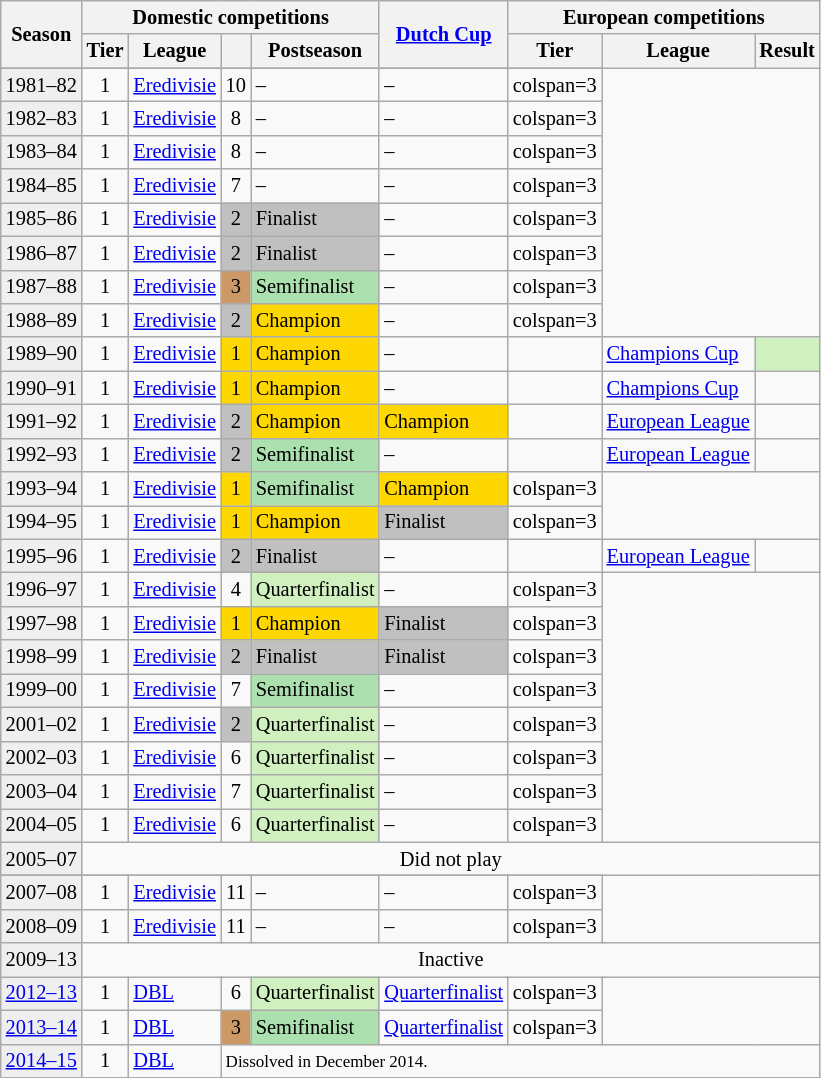<table class="wikitable" style="font-size:85%">
<tr bgcolor=>
<th rowspan=2>Season</th>
<th colspan=4>Domestic competitions</th>
<th rowspan=2><a href='#'>Dutch Cup</a></th>
<th colspan=3>European competitions</th>
</tr>
<tr>
<th>Tier</th>
<th>League</th>
<th></th>
<th>Postseason</th>
<th>Tier</th>
<th>League</th>
<th>Result</th>
</tr>
<tr>
</tr>
<tr>
<td style="background:#efefef;">1981–82</td>
<td align=center>1</td>
<td><a href='#'>Eredivisie</a></td>
<td align=center>10</td>
<td>–</td>
<td>–</td>
<td>colspan=3 </td>
</tr>
<tr>
<td style="background:#efefef;">1982–83</td>
<td align=center>1</td>
<td><a href='#'>Eredivisie</a></td>
<td align=center>8</td>
<td>–</td>
<td>–</td>
<td>colspan=3 </td>
</tr>
<tr>
<td style="background:#efefef;">1983–84</td>
<td align=center>1</td>
<td><a href='#'>Eredivisie</a></td>
<td align=center>8</td>
<td>–</td>
<td>–</td>
<td>colspan=3 </td>
</tr>
<tr>
<td style="background:#efefef;">1984–85</td>
<td align=center>1</td>
<td><a href='#'>Eredivisie</a></td>
<td align=center>7</td>
<td>–</td>
<td>–</td>
<td>colspan=3 </td>
</tr>
<tr>
<td style="background:#efefef;">1985–86</td>
<td align=center>1</td>
<td><a href='#'>Eredivisie</a></td>
<td align=center style="background:silver;">2</td>
<td bgcolor=silver>Finalist</td>
<td>–</td>
<td>colspan=3 </td>
</tr>
<tr>
<td style="background:#efefef;">1986–87</td>
<td align=center>1</td>
<td><a href='#'>Eredivisie</a></td>
<td align=center style="background:silver;">2</td>
<td bgcolor=silver>Finalist</td>
<td>–</td>
<td>colspan=3 </td>
</tr>
<tr>
<td style="background:#efefef;">1987–88</td>
<td align=center>1</td>
<td><a href='#'>Eredivisie</a></td>
<td align=center style="background:#CC9966">3</td>
<td style="background:#ACE1AF;">Semifinalist</td>
<td>–</td>
<td>colspan=3 </td>
</tr>
<tr>
<td style="background:#efefef;">1988–89</td>
<td align=center>1</td>
<td><a href='#'>Eredivisie</a></td>
<td align=center style="background:silver;">2</td>
<td style="background:gold;">Champion</td>
<td>–</td>
<td>colspan=3 </td>
</tr>
<tr>
<td style="background:#efefef;">1989–90</td>
<td align=center>1</td>
<td><a href='#'>Eredivisie</a></td>
<td align=center style="background:gold;">1</td>
<td style="background:gold;">Champion</td>
<td style="background: ;">–</td>
<td></td>
<td><a href='#'>Champions Cup</a></td>
<td style="background:#D0F0C0;"></td>
</tr>
<tr>
<td style="background:#efefef;">1990–91</td>
<td align=center>1</td>
<td><a href='#'>Eredivisie</a></td>
<td align=center style="background:gold;">1</td>
<td style="background:gold;">Champion</td>
<td style="background: ;">–</td>
<td></td>
<td><a href='#'>Champions Cup</a></td>
<td></td>
</tr>
<tr>
<td style="background:#efefef;">1991–92</td>
<td align=center>1</td>
<td><a href='#'>Eredivisie</a></td>
<td align=center style="background:silver;">2</td>
<td style="background:gold;">Champion</td>
<td style="background:gold;">Champion</td>
<td></td>
<td><a href='#'>European League</a></td>
<td></td>
</tr>
<tr>
<td style="background:#efefef;">1992–93</td>
<td align=center>1</td>
<td><a href='#'>Eredivisie</a></td>
<td align=center style="background:silver;">2</td>
<td style="background:#ACE1AF;">Semifinalist</td>
<td style="background: ;">–</td>
<td></td>
<td><a href='#'>European League</a></td>
<td></td>
</tr>
<tr>
<td style="background:#efefef;">1993–94</td>
<td align=center>1</td>
<td><a href='#'>Eredivisie</a></td>
<td align=center style="background:gold;">1</td>
<td style="background:#ACE1AF;">Semifinalist</td>
<td style="background:gold;">Champion</td>
<td>colspan=3 </td>
</tr>
<tr>
<td style="background:#efefef;">1994–95</td>
<td align=center>1</td>
<td><a href='#'>Eredivisie</a></td>
<td align=center style="background:gold;">1</td>
<td style="background:gold;">Champion</td>
<td style="background:silver;">Finalist</td>
<td>colspan=3 </td>
</tr>
<tr>
<td style="background:#efefef;">1995–96</td>
<td align=center>1</td>
<td><a href='#'>Eredivisie</a></td>
<td align=center style="background:silver;">2</td>
<td style="background:silver;">Finalist</td>
<td style="background: ;">–</td>
<td></td>
<td><a href='#'>European League</a></td>
<td></td>
</tr>
<tr>
<td style="background:#efefef;">1996–97</td>
<td align=center>1</td>
<td><a href='#'>Eredivisie</a></td>
<td align=center style="background: ;">4</td>
<td style="background:#D0F0C0;">Quarterfinalist</td>
<td style="background: ;">–</td>
<td>colspan=3 </td>
</tr>
<tr>
<td style="background:#efefef;">1997–98</td>
<td align=center>1</td>
<td><a href='#'>Eredivisie</a></td>
<td align=center style="background:gold;">1</td>
<td style="background:gold;">Champion</td>
<td style="background:silver;">Finalist</td>
<td>colspan=3 </td>
</tr>
<tr>
<td style="background:#efefef;">1998–99</td>
<td align=center>1</td>
<td><a href='#'>Eredivisie</a></td>
<td align=center style="background:silver;">2</td>
<td style="background:silver;">Finalist</td>
<td style="background:silver;">Finalist</td>
<td>colspan=3 </td>
</tr>
<tr>
<td style="background:#efefef;">1999–00</td>
<td align=center>1</td>
<td><a href='#'>Eredivisie</a></td>
<td align=center style="background: ;">7</td>
<td style="background:#ACE1AF;">Semifinalist</td>
<td style="background: ;">–</td>
<td>colspan=3 </td>
</tr>
<tr>
<td style="background:#efefef;">2001–02</td>
<td align=center>1</td>
<td><a href='#'>Eredivisie</a></td>
<td align=center style="background:silver;">2</td>
<td style="background:#D0F0C0;">Quarterfinalist</td>
<td style="background: ;">–</td>
<td>colspan=3 </td>
</tr>
<tr>
<td style="background:#efefef;">2002–03</td>
<td align=center>1</td>
<td><a href='#'>Eredivisie</a></td>
<td align=center>6</td>
<td style="background:#D0F0C0;">Quarterfinalist</td>
<td style="background: ;">–</td>
<td>colspan=3 </td>
</tr>
<tr>
<td style="background:#efefef;">2003–04</td>
<td align=center>1</td>
<td><a href='#'>Eredivisie</a></td>
<td align=center>7</td>
<td style="background:#D0F0C0;">Quarterfinalist</td>
<td style="background: ;">–</td>
<td>colspan=3 </td>
</tr>
<tr>
<td style="background:#efefef;">2004–05</td>
<td align=center>1</td>
<td><a href='#'>Eredivisie</a></td>
<td align=center>6</td>
<td style="background:#D0F0C0;">Quarterfinalist</td>
<td style="background: ;">–</td>
<td>colspan=3 </td>
</tr>
<tr>
<td style="background:#efefef;">2005–07</td>
<td align=center  colspan=8>Did not play</td>
</tr>
<tr>
</tr>
<tr>
<td style="background:#efefef;">2007–08</td>
<td align=center>1</td>
<td><a href='#'>Eredivisie</a></td>
<td align=center>11</td>
<td style="background: ;">–</td>
<td style="background: ;">–</td>
<td>colspan=3 </td>
</tr>
<tr>
<td style="background:#efefef;">2008–09</td>
<td align=center>1</td>
<td><a href='#'>Eredivisie</a></td>
<td align=center>11</td>
<td style="background: ;">–</td>
<td style="background: ;">–</td>
<td>colspan=3 </td>
</tr>
<tr>
<td style="background:#efefef;">2009–13</td>
<td align=center  colspan=8>Inactive</td>
</tr>
<tr>
<td style="background:#efefef;"><a href='#'>2012–13</a></td>
<td align=center>1</td>
<td><a href='#'>DBL</a></td>
<td align=center>6</td>
<td style="background:#D0F0C0;">Quarterfinalist</td>
<td><a href='#'>Quarterfinalist</a></td>
<td>colspan=3 </td>
</tr>
<tr>
<td style="background:#efefef;"><a href='#'>2013–14</a></td>
<td align=center>1</td>
<td><a href='#'>DBL</a></td>
<td style="background:#CC9966" align=center>3</td>
<td style="background:#ACE1AF;">Semifinalist</td>
<td><a href='#'>Quarterfinalist</a></td>
<td>colspan=3 </td>
</tr>
<tr>
<td style="background:#efefef;"><a href='#'>2014–15</a></td>
<td align=center>1</td>
<td><a href='#'>DBL</a></td>
<td colspan=6><small>Dissolved in December 2014.</small></td>
</tr>
<tr>
</tr>
</table>
